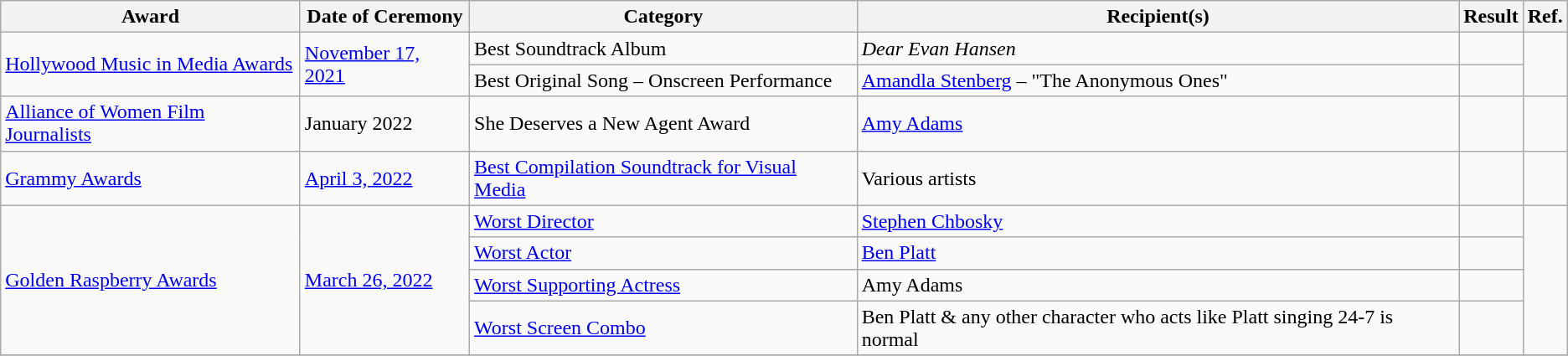<table class="wikitable sortable">
<tr>
<th>Award</th>
<th>Date of Ceremony</th>
<th>Category</th>
<th>Recipient(s)</th>
<th>Result</th>
<th>Ref.</th>
</tr>
<tr>
<td rowspan="2"><a href='#'>Hollywood Music in Media Awards</a></td>
<td rowspan="2"><a href='#'>November 17, 2021</a></td>
<td>Best Soundtrack Album</td>
<td><em>Dear Evan Hansen</em></td>
<td></td>
<td rowspan="2"></td>
</tr>
<tr>
<td>Best Original Song – Onscreen Performance</td>
<td><a href='#'>Amandla Stenberg</a> – "The Anonymous Ones"</td>
<td></td>
</tr>
<tr>
<td><a href='#'>Alliance of Women Film Journalists</a></td>
<td>January 2022</td>
<td>She Deserves a New Agent Award</td>
<td><a href='#'>Amy Adams</a></td>
<td></td>
<td></td>
</tr>
<tr>
<td><a href='#'>Grammy Awards</a></td>
<td><a href='#'>April 3, 2022</a></td>
<td><a href='#'>Best Compilation Soundtrack for Visual Media</a></td>
<td>Various artists</td>
<td></td>
<td></td>
</tr>
<tr>
<td rowspan="4"><a href='#'>Golden Raspberry Awards</a></td>
<td rowspan="4"><a href='#'>March 26, 2022</a></td>
<td><a href='#'>Worst Director</a></td>
<td><a href='#'>Stephen Chbosky</a></td>
<td></td>
<td rowspan="4"></td>
</tr>
<tr>
<td><a href='#'>Worst Actor</a></td>
<td><a href='#'>Ben Platt</a></td>
<td></td>
</tr>
<tr>
<td><a href='#'>Worst Supporting Actress</a></td>
<td>Amy Adams</td>
<td></td>
</tr>
<tr>
<td><a href='#'>Worst Screen Combo</a></td>
<td>Ben Platt & any other character who acts like Platt singing 24-7 is normal</td>
<td></td>
</tr>
<tr>
</tr>
</table>
